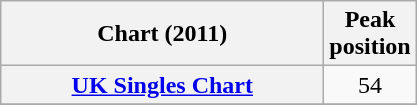<table class="wikitable sortable plainrowheaders">
<tr>
<th style="width:13em;">Chart (2011)</th>
<th>Peak<br>position</th>
</tr>
<tr>
<th scope="row"><a href='#'>UK Singles Chart</a></th>
<td align="center">54</td>
</tr>
<tr>
</tr>
</table>
